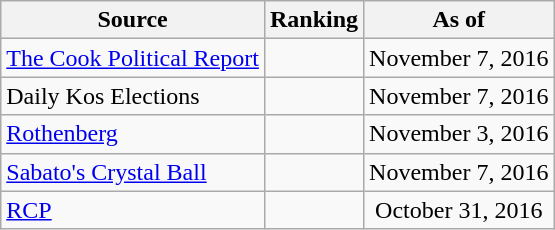<table class="wikitable" style="text-align:center">
<tr>
<th>Source</th>
<th>Ranking</th>
<th>As of</th>
</tr>
<tr>
<td align=left><a href='#'>The Cook Political Report</a></td>
<td></td>
<td>November 7, 2016</td>
</tr>
<tr>
<td align=left>Daily Kos Elections</td>
<td></td>
<td>November 7, 2016</td>
</tr>
<tr>
<td align=left><a href='#'>Rothenberg</a></td>
<td></td>
<td>November 3, 2016</td>
</tr>
<tr>
<td align=left><a href='#'>Sabato's Crystal Ball</a></td>
<td></td>
<td>November 7, 2016</td>
</tr>
<tr>
<td align="left"><a href='#'>RCP</a></td>
<td></td>
<td>October 31, 2016</td>
</tr>
</table>
